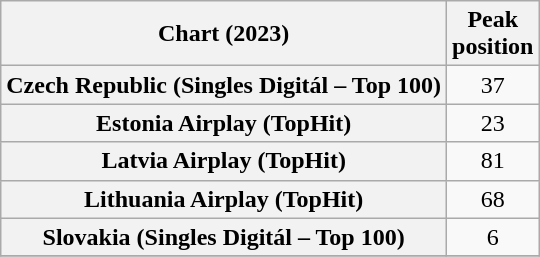<table class="wikitable sortable plainrowheaders" style="text-align:center">
<tr>
<th scope="col">Chart (2023)</th>
<th scope="col">Peak<br>position</th>
</tr>
<tr>
<th scope="row">Czech Republic (Singles Digitál – Top 100)</th>
<td>37</td>
</tr>
<tr>
<th scope="row">Estonia Airplay (TopHit)</th>
<td>23</td>
</tr>
<tr>
<th scope="row">Latvia Airplay (TopHit)</th>
<td>81</td>
</tr>
<tr>
<th scope="row">Lithuania Airplay (TopHit)</th>
<td>68</td>
</tr>
<tr>
<th scope="row">Slovakia (Singles Digitál – Top 100)</th>
<td>6</td>
</tr>
<tr>
</tr>
</table>
